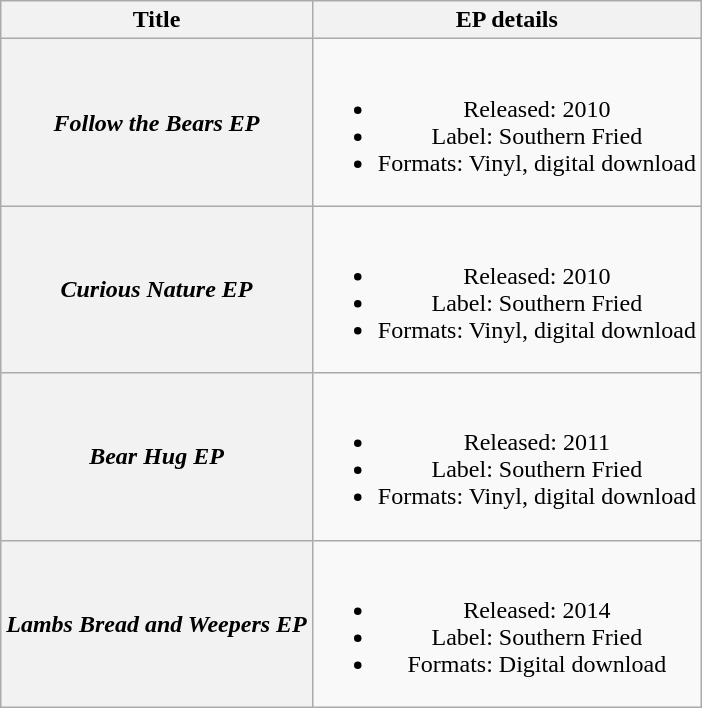<table class="wikitable plainrowheaders" style="text-align:center;">
<tr>
<th scope="col">Title</th>
<th scope="col">EP details</th>
</tr>
<tr>
<th scope="row"><em>Follow the Bears EP</em></th>
<td><br><ul><li>Released: 2010</li><li>Label: Southern Fried</li><li>Formats: Vinyl, digital download</li></ul></td>
</tr>
<tr>
<th scope="row"><em>Curious Nature EP</em></th>
<td><br><ul><li>Released: 2010</li><li>Label: Southern Fried</li><li>Formats: Vinyl, digital download</li></ul></td>
</tr>
<tr>
<th scope="row"><em>Bear Hug EP</em></th>
<td><br><ul><li>Released: 2011</li><li>Label: Southern Fried</li><li>Formats: Vinyl, digital download</li></ul></td>
</tr>
<tr>
<th scope="row"><em>Lambs Bread and Weepers EP</em></th>
<td><br><ul><li>Released: 2014</li><li>Label: Southern Fried</li><li>Formats: Digital download</li></ul></td>
</tr>
</table>
